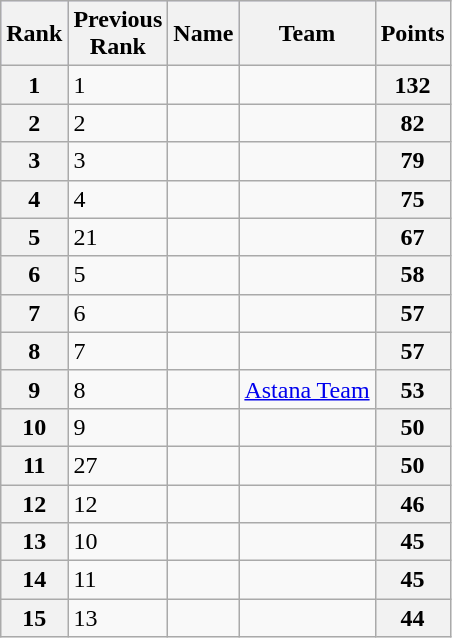<table class="wikitable">
<tr style="background:#ccccff;">
<th>Rank</th>
<th>Previous<br>Rank</th>
<th>Name</th>
<th>Team</th>
<th>Points</th>
</tr>
<tr>
<th>1</th>
<td>1</td>
<td></td>
<td></td>
<th>132</th>
</tr>
<tr>
<th>2</th>
<td>2</td>
<td></td>
<td></td>
<th>82</th>
</tr>
<tr>
<th>3</th>
<td>3</td>
<td></td>
<td></td>
<th>79</th>
</tr>
<tr>
<th>4</th>
<td>4</td>
<td></td>
<td></td>
<th>75</th>
</tr>
<tr>
<th>5</th>
<td>21</td>
<td></td>
<td></td>
<th>67</th>
</tr>
<tr>
<th>6</th>
<td>5</td>
<td></td>
<td></td>
<th>58</th>
</tr>
<tr>
<th>7</th>
<td>6</td>
<td></td>
<td></td>
<th>57</th>
</tr>
<tr>
<th>8</th>
<td>7</td>
<td></td>
<td></td>
<th>57</th>
</tr>
<tr>
<th>9</th>
<td>8</td>
<td></td>
<td><a href='#'>Astana Team</a></td>
<th>53</th>
</tr>
<tr>
<th>10</th>
<td>9</td>
<td></td>
<td></td>
<th>50</th>
</tr>
<tr>
<th>11</th>
<td>27</td>
<td></td>
<td></td>
<th>50</th>
</tr>
<tr>
<th>12</th>
<td>12</td>
<td></td>
<td></td>
<th>46</th>
</tr>
<tr>
<th>13</th>
<td>10</td>
<td></td>
<td></td>
<th>45</th>
</tr>
<tr>
<th>14</th>
<td>11</td>
<td></td>
<td></td>
<th>45</th>
</tr>
<tr>
<th>15</th>
<td>13</td>
<td></td>
<td></td>
<th>44</th>
</tr>
</table>
